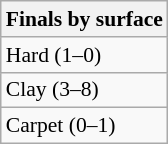<table class=wikitable style=font-size:90%>
<tr>
<th>Finals by surface</th>
</tr>
<tr>
<td>Hard (1–0)</td>
</tr>
<tr>
<td>Clay (3–8)</td>
</tr>
<tr>
<td>Carpet (0–1)</td>
</tr>
</table>
